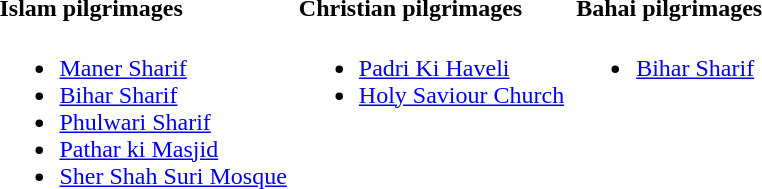<table>
<tr>
<td valign="top"><br><h4>Islam pilgrimages</h4><ul><li><a href='#'>Maner Sharif</a></li><li><a href='#'>Bihar Sharif</a></li><li><a href='#'>Phulwari Sharif</a></li><li><a href='#'>Pathar ki Masjid</a></li><li><a href='#'>Sher Shah Suri Mosque</a></li></ul></td>
<td valign="top"></td>
<td valign="top"><br><h4>Christian pilgrimages</h4><ul><li><a href='#'>Padri Ki Haveli</a></li><li><a href='#'>Holy Saviour Church</a></li></ul></td>
<td valign="top"></td>
<td valign="top"><br><h4>Bahai pilgrimages</h4><ul><li><a href='#'>Bihar Sharif</a></li></ul></td>
<td valign="top"></td>
<td valign="top"></td>
</tr>
</table>
